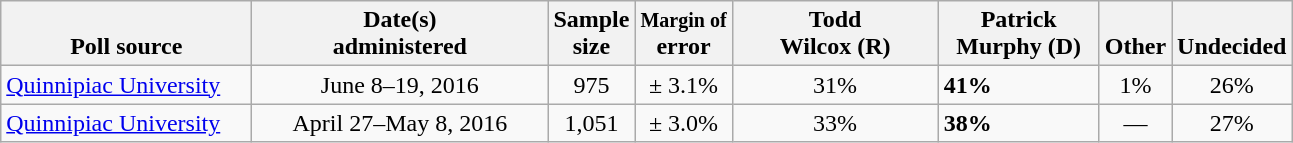<table class="wikitable">
<tr valign= bottom>
<th style="width:160px;">Poll source</th>
<th style="width:190px;">Date(s)<br>administered</th>
<th class=small>Sample<br>size</th>
<th><small>Margin of</small><br>error</th>
<th style="width:130px;">Todd<br>Wilcox (R)</th>
<th style="width:100px;">Patrick<br>Murphy (D)</th>
<th>Other</th>
<th>Undecided</th>
</tr>
<tr>
<td><a href='#'>Quinnipiac University</a></td>
<td align=center>June 8–19, 2016</td>
<td align=center>975</td>
<td align=center>± 3.1%</td>
<td align=center>31%</td>
<td><strong>41%</strong></td>
<td align=center>1%</td>
<td align=center>26%</td>
</tr>
<tr>
<td><a href='#'>Quinnipiac University</a></td>
<td align=center>April 27–May 8, 2016</td>
<td align=center>1,051</td>
<td align=center>± 3.0%</td>
<td align=center>33%</td>
<td><strong>38%</strong></td>
<td align=center>—</td>
<td align=center>27%</td>
</tr>
</table>
